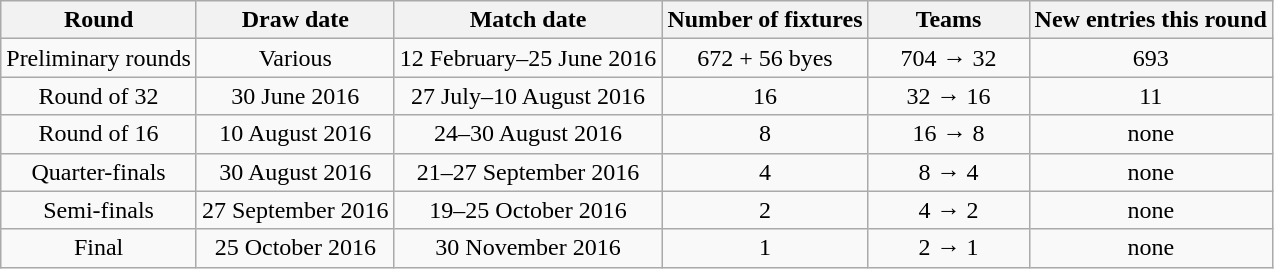<table class="wikitable" style="text-align:center">
<tr>
<th>Round</th>
<th>Draw date</th>
<th>Match date</th>
<th>Number of fixtures</th>
<th style="width:100px;">Teams</th>
<th>New entries this round</th>
</tr>
<tr>
<td>Preliminary rounds</td>
<td>Various</td>
<td>12 February–25 June 2016</td>
<td>672 + 56 byes</td>
<td>704 → 32</td>
<td>693</td>
</tr>
<tr>
<td>Round of 32</td>
<td>30 June 2016</td>
<td>27 July–10 August 2016</td>
<td>16</td>
<td>32 → 16</td>
<td>11</td>
</tr>
<tr>
<td>Round of 16</td>
<td>10 August 2016</td>
<td>24–30 August 2016</td>
<td>8</td>
<td>16 → 8</td>
<td>none</td>
</tr>
<tr>
<td>Quarter-finals</td>
<td>30 August 2016</td>
<td>21–27 September 2016</td>
<td>4</td>
<td>8 → 4</td>
<td>none</td>
</tr>
<tr>
<td>Semi-finals</td>
<td>27 September 2016</td>
<td>19–25 October 2016</td>
<td>2</td>
<td>4 → 2</td>
<td>none</td>
</tr>
<tr>
<td>Final</td>
<td>25 October 2016</td>
<td>30 November 2016</td>
<td>1</td>
<td>2 → 1</td>
<td>none</td>
</tr>
</table>
